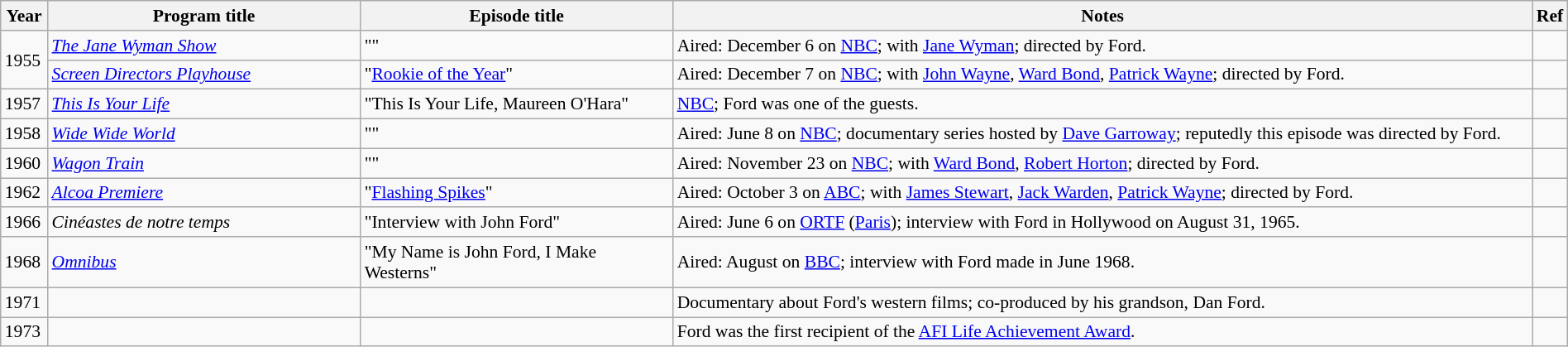<table class="wikitable sortable plainrowheaders sticky-header" width="100%" style="font-size: 90%;">
<tr>
<th scope="col" width="3%">Year</th>
<th scope="col" width="20%">Program title</th>
<th scope="col" width="20%">Episode title</th>
<th scope="col" width="55%" class="unsortable">Notes</th>
<th scope="col" width="2%" class="unsortable">Ref</th>
</tr>
<tr>
<td rowspan=2>1955</td>
<td scope="row"><em><a href='#'>The Jane Wyman Show</a></em></td>
<td>""</td>
<td>Aired: December 6 on <a href='#'>NBC</a>; with <a href='#'>Jane Wyman</a>; directed by Ford.</td>
<td align="center"></td>
</tr>
<tr>
<td scope="row"><em><a href='#'>Screen Directors Playhouse</a></em></td>
<td>"<a href='#'>Rookie of the Year</a>"</td>
<td>Aired: December 7 on <a href='#'>NBC</a>; with <a href='#'>John Wayne</a>, <a href='#'>Ward Bond</a>, <a href='#'>Patrick Wayne</a>; directed by Ford.</td>
<td align="center"></td>
</tr>
<tr>
<td>1957</td>
<td scope="row"><em><a href='#'>This Is Your Life</a></em></td>
<td>"This Is Your Life, Maureen O'Hara"</td>
<td><a href='#'>NBC</a>; Ford was one of the guests.</td>
<td align="center"></td>
</tr>
<tr>
<td>1958</td>
<td scope="row"><em><a href='#'>Wide Wide World</a></em></td>
<td>""</td>
<td>Aired: June 8 on <a href='#'>NBC</a>; documentary series hosted by <a href='#'>Dave Garroway</a>; reputedly this episode was directed by Ford.</td>
<td align="center"></td>
</tr>
<tr>
<td>1960</td>
<td scope="row"><em><a href='#'>Wagon Train</a></em></td>
<td>""</td>
<td>Aired: November 23 on <a href='#'>NBC</a>; with <a href='#'>Ward Bond</a>, <a href='#'>Robert Horton</a>; directed by Ford.</td>
<td align="center"></td>
</tr>
<tr>
<td>1962</td>
<td scope="row"><em><a href='#'>Alcoa Premiere</a></em></td>
<td>"<a href='#'>Flashing Spikes</a>"</td>
<td>Aired: October 3 on <a href='#'>ABC</a>; with <a href='#'>James Stewart</a>, <a href='#'>Jack Warden</a>, <a href='#'>Patrick Wayne</a>; directed by Ford.</td>
<td align="center"></td>
</tr>
<tr>
<td>1966</td>
<td scope="row"><em>Cinéastes de notre temps</em><br></td>
<td>"Interview with John Ford"</td>
<td>Aired: June 6 on <a href='#'>ORTF</a> (<a href='#'>Paris</a>); interview with Ford in Hollywood on August 31, 1965.</td>
<td align="center"></td>
</tr>
<tr>
<td>1968</td>
<td scope="row"><em><a href='#'>Omnibus</a></em></td>
<td>"My Name is John Ford, I Make Westerns"</td>
<td>Aired: August on <a href='#'>BBC</a>; interview with Ford made in June 1968.</td>
<td align="center"></td>
</tr>
<tr>
<td>1971</td>
<td scope="row"><em></em></td>
<td></td>
<td>Documentary about Ford's western films; co-produced by his grandson, Dan Ford.</td>
<td align="center"></td>
</tr>
<tr>
<td>1973</td>
<td scope="row"><em></em></td>
<td></td>
<td>Ford was the first recipient of the <a href='#'>AFI Life Achievement Award</a>.</td>
<td></td>
</tr>
</table>
